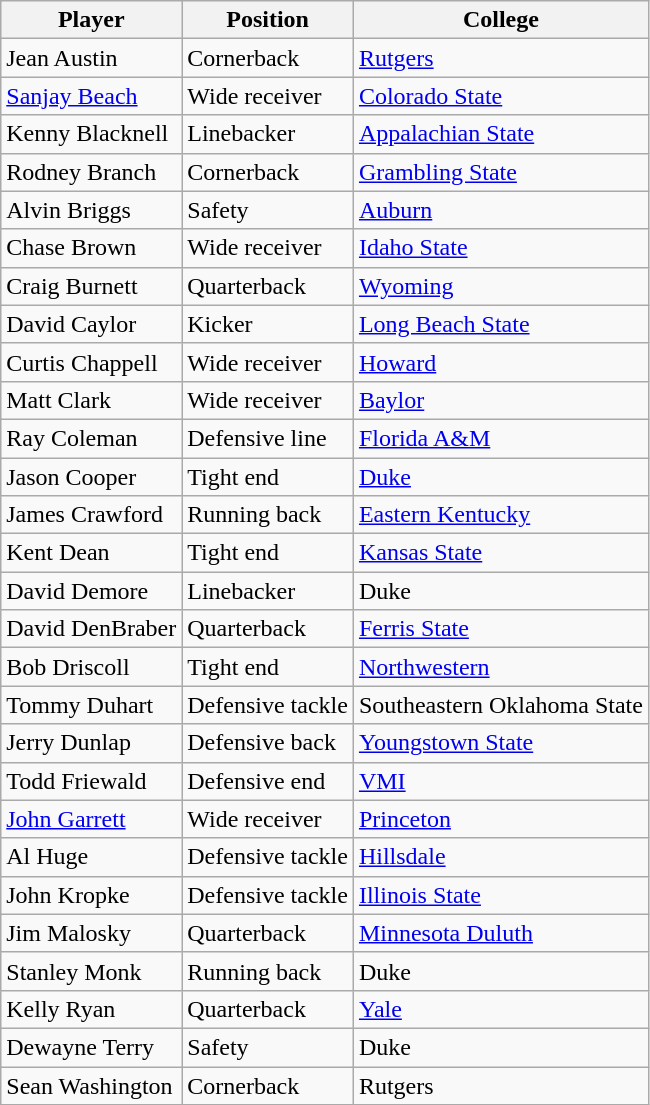<table class="wikitable">
<tr>
<th>Player</th>
<th>Position</th>
<th>College</th>
</tr>
<tr>
<td>Jean Austin</td>
<td>Cornerback</td>
<td><a href='#'>Rutgers</a></td>
</tr>
<tr>
<td><a href='#'>Sanjay Beach</a></td>
<td>Wide receiver</td>
<td><a href='#'>Colorado State</a></td>
</tr>
<tr>
<td>Kenny Blacknell</td>
<td>Linebacker</td>
<td><a href='#'>Appalachian State</a></td>
</tr>
<tr>
<td>Rodney Branch</td>
<td>Cornerback</td>
<td><a href='#'>Grambling State</a></td>
</tr>
<tr>
<td>Alvin Briggs</td>
<td>Safety</td>
<td><a href='#'>Auburn</a></td>
</tr>
<tr>
<td>Chase Brown</td>
<td>Wide receiver</td>
<td><a href='#'>Idaho State</a></td>
</tr>
<tr>
<td>Craig Burnett</td>
<td>Quarterback</td>
<td><a href='#'>Wyoming</a></td>
</tr>
<tr>
<td>David Caylor</td>
<td>Kicker</td>
<td><a href='#'>Long Beach State</a></td>
</tr>
<tr>
<td>Curtis Chappell</td>
<td>Wide receiver</td>
<td><a href='#'>Howard</a></td>
</tr>
<tr>
<td>Matt Clark</td>
<td>Wide receiver</td>
<td><a href='#'>Baylor</a></td>
</tr>
<tr>
<td>Ray Coleman</td>
<td>Defensive line</td>
<td><a href='#'>Florida A&M</a></td>
</tr>
<tr>
<td>Jason Cooper</td>
<td>Tight end</td>
<td><a href='#'>Duke</a></td>
</tr>
<tr>
<td>James Crawford</td>
<td>Running back</td>
<td><a href='#'>Eastern Kentucky</a></td>
</tr>
<tr>
<td>Kent Dean</td>
<td>Tight end</td>
<td><a href='#'>Kansas State</a></td>
</tr>
<tr>
<td>David Demore</td>
<td>Linebacker</td>
<td>Duke</td>
</tr>
<tr>
<td>David DenBraber</td>
<td>Quarterback</td>
<td><a href='#'>Ferris State</a></td>
</tr>
<tr>
<td>Bob Driscoll</td>
<td>Tight end</td>
<td><a href='#'>Northwestern</a></td>
</tr>
<tr>
<td>Tommy Duhart</td>
<td>Defensive tackle</td>
<td>Southeastern Oklahoma State</td>
</tr>
<tr>
<td>Jerry Dunlap</td>
<td>Defensive back</td>
<td><a href='#'>Youngstown State</a></td>
</tr>
<tr>
<td>Todd Friewald</td>
<td>Defensive end</td>
<td><a href='#'>VMI</a></td>
</tr>
<tr>
<td><a href='#'>John Garrett</a></td>
<td>Wide receiver</td>
<td><a href='#'>Princeton</a></td>
</tr>
<tr>
<td>Al Huge</td>
<td>Defensive tackle</td>
<td><a href='#'>Hillsdale</a></td>
</tr>
<tr>
<td>John Kropke</td>
<td>Defensive tackle</td>
<td><a href='#'>Illinois State</a></td>
</tr>
<tr>
<td>Jim Malosky</td>
<td>Quarterback</td>
<td><a href='#'>Minnesota Duluth</a></td>
</tr>
<tr>
<td>Stanley Monk</td>
<td>Running back</td>
<td>Duke</td>
</tr>
<tr>
<td>Kelly Ryan</td>
<td>Quarterback</td>
<td><a href='#'>Yale</a></td>
</tr>
<tr>
<td>Dewayne Terry</td>
<td>Safety</td>
<td>Duke</td>
</tr>
<tr>
<td>Sean Washington</td>
<td>Cornerback</td>
<td>Rutgers</td>
</tr>
</table>
